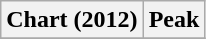<table class="wikitable plainrowheaders" style="text-align:center;">
<tr>
<th>Chart (2012)</th>
<th>Peak</th>
</tr>
<tr>
</tr>
</table>
